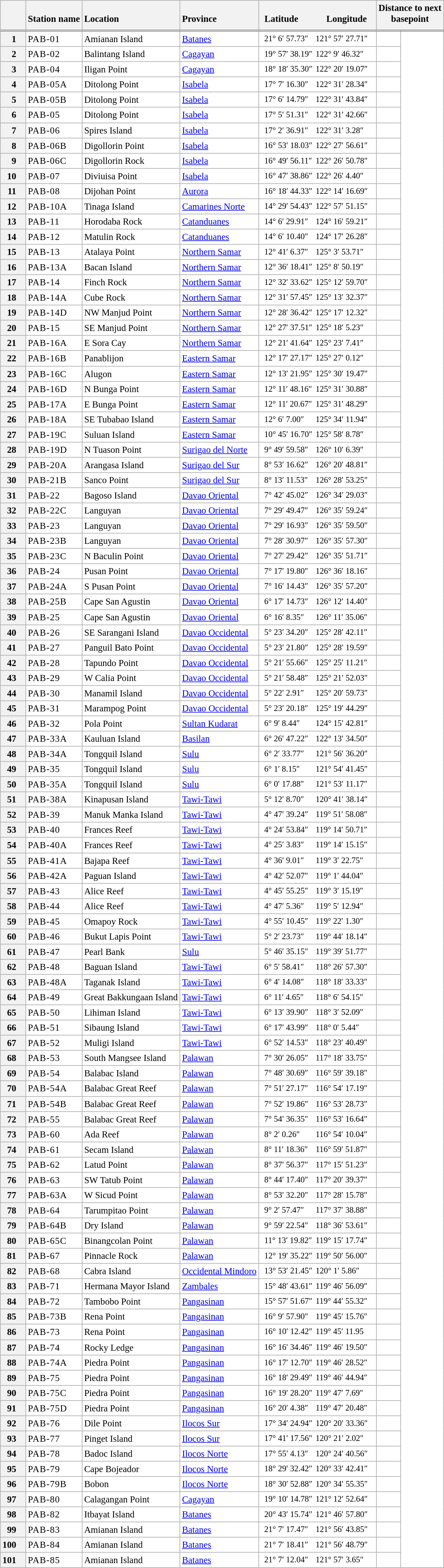<table class="wikitable sortable" style="font-size:95%;background-color:white;white-space:nowrap;">
<tr style="vertical-align:bottom;">
<th scope="col" style="border-bottom:0;text-align:center;" class="unsortable"></th>
<th scope="col" style="border-bottom:0;text-align:left;" class="unsortable">Station name</th>
<th scope="col" style="border-bottom:0;text-align:left;" class="unsortable">Location</th>
<th scope="col" style="border-bottom:0;text-align:left;" class="unsortable">Province</th>
<th scope="col" style="border-width:thin 0 0 thin;" class="unsortable"></th>
<th scope="col" style="border-width:thin 0 0 0;text-align:left;" class="unsortable">Latitude </th>
<th scope="col" style="border-width:thin thin 0 0;text-align:right;padding-right:1em;" class="unsortable">Longitude </th>
<th scope="col" style="border-bottom:0;text-align:center;" class="unsortable" colspan="4">Distance to next<br>basepoint</th>
</tr>
<tr style="border-bottom:double grey;">
<th scope="col" style="border-top:0;"></th>
<th scope="col" style="border-top:0;"></th>
<th scope="col" style="border-top:0;"></th>
<th scope="col" style="border-top:0;"></th>
<th scope="col" style="border-width:0 0 thin thin;" class="unsortable"></th>
<th scope="col" style="border-width:0 0 thin 0;" data-sort-type="number"></th>
<th scope="col" style="border-width:0 thin thin 0;padding-right:1em;" data-sort-type="number"></th>
<th scope="col" style="border-width:0 0 thin thin;"></th>
<th scope="col" style="border-width:0 0 thin 0;" class="unsortable"></th>
<th scope="col" style="border-width:0 thin 0 0;" class="unsortable"></th>
</tr>
<tr>
<th scope="row" style="text-align:right;padding-right:1em;">1</th>
<td style="letter-spacing:0.05em;">PAB-01</td>
<td>Amianan Island</td>
<td><a href='#'>Batanes</a></td>
<td style="border-right:0;"></td>
<td style="border-width:thin 0;font-size:90%;" data-sort-value="21.116">21° 6′ 57.73″</td>
<td style="border-left:0;padding-right:1em;font-size:90%;" data-sort-value="121.9576">121° 57′ 27.71″</td>
<td></td>
</tr>
<tr>
<th scope="row" style="text-align:right;padding-right:1em;">2</th>
<td style="letter-spacing:0.05em;">PAB-02</td>
<td>Balintang Island</td>
<td><a href='#'>Cagayan</a></td>
<td style="border-right:0;"></td>
<td style="border-width:thin 0;font-size:90%;" data-sort-value="19.9606">19° 57′ 38.19″</td>
<td style="border-left:0;padding-right:1em;font-size:90%;" data-sort-value="122.1628">122° 9′ 46.32″</td>
<td></td>
</tr>
<tr>
<th scope="row" style="text-align:right;padding-right:1em;">3</th>
<td style="letter-spacing:0.05em;">PAB-04</td>
<td>Iligan Point</td>
<td><a href='#'>Cagayan</a></td>
<td style="border-right:0;"></td>
<td style="border-width:thin 0;font-size:90%;" data-sort-value="18.3098">18° 18′ 35.30″</td>
<td style="border-left:0;padding-right:1em;font-size:90%;" data-sort-value="122.3386">122° 20′ 19.07″</td>
<td></td>
</tr>
<tr>
<th scope="row" style="text-align:right;padding-right:1em;">4</th>
<td style="letter-spacing:0.05em;">PAB-05A</td>
<td>Ditolong Point</td>
<td><a href='#'>Isabela</a></td>
<td style="border-right:0;"></td>
<td style="border-width:thin 0;font-size:90%;" data-sort-value="17.1211">17° 7′ 16.30″</td>
<td style="border-left:0;padding-right:1em;font-size:90%;" data-sort-value="122.5245">122° 31′ 28.34″</td>
<td></td>
</tr>
<tr>
<th scope="row" style="text-align:right;padding-right:1em;">5</th>
<td style="letter-spacing:0.05em;">PAB-05B</td>
<td>Ditolong Point</td>
<td><a href='#'>Isabela</a></td>
<td style="border-right:0;"></td>
<td style="border-width:thin 0;font-size:90%;" data-sort-value="17.1041">17° 6′ 14.79″</td>
<td style="border-left:0;padding-right:1em;font-size:90%;" data-sort-value="122.5288">122° 31′ 43.84″</td>
<td></td>
</tr>
<tr>
<th scope="row" style="text-align:right;padding-right:1em;">6</th>
<td style="letter-spacing:0.05em;">PAB-05</td>
<td>Ditolong Point</td>
<td><a href='#'>Isabela</a></td>
<td style="border-right:0;"></td>
<td style="border-width:thin 0;font-size:90%;" data-sort-value="17.0975">17° 5′ 51.31″</td>
<td style="border-left:0;padding-right:1em;font-size:90%;" data-sort-value="122.5285">122° 31′ 42.66″</td>
<td></td>
</tr>
<tr>
<th scope="row" style="text-align:right;padding-right:1em;">7</th>
<td style="letter-spacing:0.05em;">PAB-06</td>
<td>Spires Island</td>
<td><a href='#'>Isabela</a></td>
<td style="border-right:0;"></td>
<td style="border-width:thin 0;font-size:90%;" data-sort-value="17.0435">17° 2′ 36.91″</td>
<td style="border-left:0;padding-right:1em;font-size:90%;" data-sort-value="122.5175">122° 31′ 3.28″</td>
<td></td>
</tr>
<tr>
<th scope="row" style="text-align:right;padding-right:1em;">8</th>
<td style="letter-spacing:0.05em;">PAB-06B</td>
<td>Digollorin Point</td>
<td><a href='#'>Isabela</a></td>
<td style="border-right:0;"></td>
<td style="border-width:thin 0;font-size:90%;" data-sort-value="16.8883">16° 53′ 18.03″</td>
<td style="border-left:0;padding-right:1em;font-size:90%;" data-sort-value="122.4657">122° 27′ 56.61″</td>
<td></td>
</tr>
<tr>
<th scope="row" style="text-align:right;padding-right:1em;">9</th>
<td style="letter-spacing:0.05em;">PAB-06C</td>
<td>Digollorin Rock</td>
<td><a href='#'>Isabela</a></td>
<td style="border-right:0;"></td>
<td style="border-width:thin 0;font-size:90%;" data-sort-value="16.8322">16° 49′ 56.11″</td>
<td style="border-left:0;padding-right:1em;font-size:90%;" data-sort-value="122.4474">122° 26′ 50.78″</td>
<td></td>
</tr>
<tr>
<th scope="row" style="text-align:right;padding-right:1em;">10</th>
<td style="letter-spacing:0.05em;">PAB-07</td>
<td>Diviuisa Point</td>
<td><a href='#'>Isabela</a></td>
<td style="border-right:0;"></td>
<td style="border-width:thin 0;font-size:90%;" data-sort-value="16.7941">16° 47′ 38.86″</td>
<td style="border-left:0;padding-right:1em;font-size:90%;" data-sort-value="122.4345">122° 26′ 4.40″</td>
<td></td>
</tr>
<tr>
<th scope="row" style="text-align:right;padding-right:1em;">11</th>
<td style="letter-spacing:0.05em;">PAB-08</td>
<td>Dijohan Point</td>
<td><a href='#'>Aurora</a></td>
<td style="border-right:0;"></td>
<td style="border-width:thin 0;font-size:90%;" data-sort-value="16.3123">16° 18′ 44.33″</td>
<td style="border-left:0;padding-right:1em;font-size:90%;" data-sort-value="122.2379">122° 14′ 16.69″</td>
<td></td>
</tr>
<tr>
<th scope="row" style="text-align:right;padding-right:1em;">12</th>
<td style="letter-spacing:0.05em;">PAB-10A</td>
<td>Tinaga Island</td>
<td><a href='#'>Camarines Norte</a></td>
<td style="border-right:0;"></td>
<td style="border-width:thin 0;font-size:90%;" data-sort-value="14.4984">14° 29′ 54.43″</td>
<td style="border-left:0;padding-right:1em;font-size:90%;" data-sort-value="122.9642">122° 57′ 51.15″</td>
<td></td>
</tr>
<tr>
<th scope="row" style="text-align:right;padding-right:1em;">13</th>
<td style="letter-spacing:0.05em;">PAB-11</td>
<td>Horodaba Rock</td>
<td><a href='#'>Catanduanes</a></td>
<td style="border-right:0;"></td>
<td style="border-width:thin 0;font-size:90%;" data-sort-value="14.1083">14° 6′ 29.91″</td>
<td style="border-left:0;padding-right:1em;font-size:90%;" data-sort-value="124.2831">124° 16′ 59.21″</td>
<td></td>
</tr>
<tr>
<th scope="row" style="text-align:right;padding-right:1em;">14</th>
<td style="letter-spacing:0.05em;">PAB-12</td>
<td>Matulin Rock</td>
<td><a href='#'>Catanduanes</a></td>
<td style="border-right:0;"></td>
<td style="border-width:thin 0;font-size:90%;" data-sort-value="14.1028">14° 6′ 10.40″</td>
<td style="border-left:0;padding-right:1em;font-size:90%;" data-sort-value="124.2906">124° 17′ 26.28″</td>
<td></td>
</tr>
<tr>
<th scope="row" style="text-align:right;padding-right:1em;">15</th>
<td style="letter-spacing:0.05em;">PAB-13</td>
<td>Atalaya Point</td>
<td><a href='#'>Northern Samar</a></td>
<td style="border-right:0;"></td>
<td style="border-width:thin 0;font-size:90%;" data-sort-value="12.6851">12° 41′ 6.37″</td>
<td style="border-left:0;padding-right:1em;font-size:90%;" data-sort-value="125.0649">125° 3′ 53.71″</td>
<td></td>
</tr>
<tr>
<th scope="row" style="text-align:right;padding-right:1em;">16</th>
<td style="letter-spacing:0.05em;">PAB-13A</td>
<td>Bacan Island</td>
<td><a href='#'>Northern Samar</a></td>
<td style="border-right:0;"></td>
<td style="border-width:thin 0;font-size:90%;" data-sort-value="12.6051">12° 36′ 18.41″</td>
<td style="border-left:0;padding-right:1em;font-size:90%;" data-sort-value="125.1472">125° 8′ 50.19″</td>
<td></td>
</tr>
<tr>
<th scope="row" style="text-align:right;padding-right:1em;">17</th>
<td style="letter-spacing:0.05em;">PAB-14</td>
<td>Finch Rock</td>
<td><a href='#'>Northern Samar</a></td>
<td style="border-right:0;"></td>
<td style="border-width:thin 0;font-size:90%;" data-sort-value="12.5426">12° 32′ 33.62″</td>
<td style="border-left:0;padding-right:1em;font-size:90%;" data-sort-value="125.2165">125° 12′ 59.70″</td>
<td></td>
</tr>
<tr>
<th scope="row" style="text-align:right;padding-right:1em;">18</th>
<td style="letter-spacing:0.05em;">PAB-14A</td>
<td>Cube Rock</td>
<td><a href='#'>Northern Samar</a></td>
<td style="border-right:0;"></td>
<td style="border-width:thin 0;font-size:90%;" data-sort-value="12.5326">12° 31′ 57.45″</td>
<td style="border-left:0;padding-right:1em;font-size:90%;" data-sort-value="125.2256">125° 13′ 32.37″</td>
<td></td>
</tr>
<tr>
<th scope="row" style="text-align:right;padding-right:1em;">19</th>
<td style="letter-spacing:0.05em;">PAB-14D</td>
<td>NW Manjud Point</td>
<td><a href='#'>Northern Samar</a></td>
<td style="border-right:0;"></td>
<td style="border-width:thin 0;font-size:90%;" data-sort-value="12.4767">12° 28′ 36.42″</td>
<td style="border-left:0;padding-right:1em;font-size:90%;" data-sort-value="125.2867">125° 17′ 12.32″</td>
<td></td>
</tr>
<tr>
<th scope="row" style="text-align:right;padding-right:1em;">20</th>
<td style="letter-spacing:0.05em;">PAB-15</td>
<td>SE Manjud Point</td>
<td><a href='#'>Northern Samar</a></td>
<td style="border-right:0;"></td>
<td style="border-width:thin 0;font-size:90%;" data-sort-value="12.4604">12° 27′ 37.51″</td>
<td style="border-left:0;padding-right:1em;font-size:90%;" data-sort-value="125.3014">125° 18′ 5.23″</td>
<td></td>
</tr>
<tr>
<th scope="row" style="text-align:right;padding-right:1em;">21</th>
<td style="letter-spacing:0.05em;">PAB-16A</td>
<td>E Sora Cay</td>
<td><a href='#'>Northern Samar</a></td>
<td style="border-right:0;"></td>
<td style="border-width:thin 0;font-size:90%;" data-sort-value="12.3615">12° 21′ 41.64″</td>
<td style="border-left:0;padding-right:1em;font-size:90%;" data-sort-value="125.3853">125° 23′ 7.41″</td>
<td></td>
</tr>
<tr>
<th scope="row" style="text-align:right;padding-right:1em;">22</th>
<td style="letter-spacing:0.05em;">PAB-16B</td>
<td>Panablijon</td>
<td><a href='#'>Eastern Samar</a></td>
<td style="border-right:0;"></td>
<td style="border-width:thin 0;font-size:90%;" data-sort-value="12.2908">12° 17′ 27.17″</td>
<td style="border-left:0;padding-right:1em;font-size:90%;" data-sort-value="125.45">125° 27′ 0.12″</td>
<td></td>
</tr>
<tr>
<th scope="row" style="text-align:right;padding-right:1em;">23</th>
<td style="letter-spacing:0.05em;">PAB-16C</td>
<td>Alugon</td>
<td><a href='#'>Eastern Samar</a></td>
<td style="border-right:0;"></td>
<td style="border-width:thin 0;font-size:90%;" data-sort-value="12.2227">12° 13′ 21.95″</td>
<td style="border-left:0;padding-right:1em;font-size:90%;" data-sort-value="125.5054">125° 30′ 19.47″</td>
<td></td>
</tr>
<tr>
<th scope="row" style="text-align:right;padding-right:1em;">24</th>
<td style="letter-spacing:0.05em;">PAB-16D</td>
<td>N Bunga Point</td>
<td><a href='#'>Eastern Samar</a></td>
<td style="border-right:0;"></td>
<td style="border-width:thin 0;font-size:90%;" data-sort-value="12.1967">12° 11′ 48.16″</td>
<td style="border-left:0;padding-right:1em;font-size:90%;" data-sort-value="125.5252">125° 31′ 30.88″</td>
<td></td>
</tr>
<tr>
<th scope="row" style="text-align:right;padding-right:1em;">25</th>
<td style="letter-spacing:0.05em;">PAB-17A</td>
<td>E Bunga Point</td>
<td><a href='#'>Eastern Samar</a></td>
<td style="border-right:0;"></td>
<td style="border-width:thin 0;font-size:90%;" data-sort-value="12.189">12° 11′ 20.67″</td>
<td style="border-left:0;padding-right:1em;font-size:90%;" data-sort-value="125.53">125° 31′ 48.29″</td>
<td></td>
</tr>
<tr>
<th scope="row" style="text-align:right;padding-right:1em;">26</th>
<td style="letter-spacing:0.05em;">PAB-18A</td>
<td>SE Tubabao Island</td>
<td><a href='#'>Eastern Samar</a></td>
<td style="border-right:0;"></td>
<td style="border-width:thin 0;font-size:90%;" data-sort-value="12.1019">12° 6′ 7.00″</td>
<td style="border-left:0;padding-right:1em;font-size:90%;" data-sort-value="125.5699">125° 34′ 11.94″</td>
<td></td>
</tr>
<tr>
<th scope="row" style="text-align:right;padding-right:1em;">27</th>
<td style="letter-spacing:0.05em;">PAB-19C</td>
<td>Suluan Island</td>
<td><a href='#'>Eastern Samar</a></td>
<td style="border-right:0;"></td>
<td style="border-width:thin 0;font-size:90%;" data-sort-value="10.7546">10° 45′ 16.70″</td>
<td style="border-left:0;padding-right:1em;font-size:90%;" data-sort-value="125.9691">125° 58′ 8.78″</td>
<td></td>
</tr>
<tr>
<th scope="row" style="text-align:right;padding-right:1em;">28</th>
<td style="letter-spacing:0.05em;">PAB-19D</td>
<td>N Tuason Point</td>
<td><a href='#'>Surigao del Norte</a></td>
<td style="border-right:0;"></td>
<td style="border-width:thin 0;font-size:90%;" data-sort-value="9.8332">9° 49′ 59.58″</td>
<td style="border-left:0;padding-right:1em;font-size:90%;" data-sort-value="126.1684">126° 10′ 6.39″</td>
<td></td>
</tr>
<tr>
<th scope="row" style="text-align:right;padding-right:1em;">29</th>
<td style="letter-spacing:0.05em;">PAB-20A</td>
<td>Arangasa Island</td>
<td><a href='#'>Surigao del Sur</a></td>
<td style="border-right:0;"></td>
<td style="border-width:thin 0;font-size:90%;" data-sort-value="8.8879">8° 53′ 16.62″</td>
<td style="border-left:0;padding-right:1em;font-size:90%;" data-sort-value="126.3468">126° 20′ 48.81″</td>
<td></td>
</tr>
<tr>
<th scope="row" style="text-align:right;padding-right:1em;">30</th>
<td style="letter-spacing:0.05em;">PAB-21B</td>
<td>Sanco Point</td>
<td><a href='#'>Surigao del Sur</a></td>
<td style="border-right:0;"></td>
<td style="border-width:thin 0;font-size:90%;" data-sort-value="8.2198">8° 13′ 11.53″</td>
<td style="border-left:0;padding-right:1em;font-size:90%;" data-sort-value="126.4814">126° 28′ 53.25″</td>
<td></td>
</tr>
<tr>
<th scope="row" style="text-align:right;padding-right:1em;">31</th>
<td style="letter-spacing:0.05em;">PAB-22</td>
<td>Bagoso Island</td>
<td><a href='#'>Davao Oriental</a></td>
<td style="border-right:0;"></td>
<td style="border-width:thin 0;font-size:90%;" data-sort-value="7.7125">7° 42′ 45.02″</td>
<td style="border-left:0;padding-right:1em;font-size:90%;" data-sort-value="126.5747">126° 34′ 29.03″</td>
<td></td>
</tr>
<tr>
<th scope="row" style="text-align:right;padding-right:1em;">32</th>
<td style="letter-spacing:0.05em;">PAB-22C</td>
<td>Languyan</td>
<td><a href='#'>Davao Oriental</a></td>
<td style="border-right:0;"></td>
<td style="border-width:thin 0;font-size:90%;" data-sort-value="7.497">7° 29′ 49.47″</td>
<td style="border-left:0;padding-right:1em;font-size:90%;" data-sort-value="126.5997">126° 35′ 59.24″</td>
<td></td>
</tr>
<tr>
<th scope="row" style="text-align:right;padding-right:1em;">33</th>
<td style="letter-spacing:0.05em;">PAB-23</td>
<td>Languyan</td>
<td><a href='#'>Davao Oriental</a></td>
<td style="border-right:0;"></td>
<td style="border-width:thin 0;font-size:90%;" data-sort-value="7.488">7° 29′ 16.93″</td>
<td style="border-left:0;padding-right:1em;font-size:90%;" data-sort-value="126.5998">126° 35′ 59.50″</td>
<td></td>
</tr>
<tr>
<th scope="row" style="text-align:right;padding-right:1em;">34</th>
<td style="letter-spacing:0.05em;">PAB-23B</td>
<td>Languyan</td>
<td><a href='#'>Davao Oriental</a></td>
<td style="border-right:0;"></td>
<td style="border-width:thin 0;font-size:90%;" data-sort-value="7.4752">7° 28′ 30.97″</td>
<td style="border-left:0;padding-right:1em;font-size:90%;" data-sort-value="126.5992">126° 35′ 57.30″</td>
<td></td>
</tr>
<tr>
<th scope="row" style="text-align:right;padding-right:1em;">35</th>
<td style="letter-spacing:0.05em;">PAB-23C</td>
<td>N Baculin Point</td>
<td><a href='#'>Davao Oriental</a></td>
<td style="border-right:0;"></td>
<td style="border-width:thin 0;font-size:90%;" data-sort-value="7.4581">7° 27′ 29.42″</td>
<td style="border-left:0;padding-right:1em;font-size:90%;" data-sort-value="126.5976">126° 35′ 51.71″</td>
<td></td>
</tr>
<tr>
<th scope="row" style="text-align:right;padding-right:1em;">36</th>
<td style="letter-spacing:0.05em;">PAB-24</td>
<td>Pusan Point</td>
<td><a href='#'>Davao Oriental</a></td>
<td style="border-right:0;"></td>
<td style="border-width:thin 0;font-size:90%;" data-sort-value="7.2888">7° 17′ 19.80″</td>
<td style="border-left:0;padding-right:1em;font-size:90%;" data-sort-value="126.605">126° 36′ 18.16″</td>
<td></td>
</tr>
<tr>
<th scope="row" style="text-align:right;padding-right:1em;">37</th>
<td style="letter-spacing:0.05em;">PAB-24A</td>
<td>S Pusan Point</td>
<td><a href='#'>Davao Oriental</a></td>
<td style="border-right:0;"></td>
<td style="border-width:thin 0;font-size:90%;" data-sort-value="7.2706">7° 16′ 14.43″</td>
<td style="border-left:0;padding-right:1em;font-size:90%;" data-sort-value="126.5992">126° 35′ 57.20″</td>
<td></td>
</tr>
<tr>
<th scope="row" style="text-align:right;padding-right:1em;">38</th>
<td style="letter-spacing:0.05em;">PAB-25B</td>
<td>Cape San Agustin</td>
<td><a href='#'>Davao Oriental</a></td>
<td style="border-right:0;"></td>
<td style="border-width:thin 0;font-size:90%;" data-sort-value="6.2874">6° 17′ 14.73″</td>
<td style="border-left:0;padding-right:1em;font-size:90%;" data-sort-value="126.204">126° 12′ 14.40″</td>
<td></td>
</tr>
<tr>
<th scope="row" style="text-align:right;padding-right:1em;">39</th>
<td style="letter-spacing:0.05em;">PAB-25</td>
<td>Cape San Agustin</td>
<td><a href='#'>Davao Oriental</a></td>
<td style="border-right:0;"></td>
<td style="border-width:thin 0;font-size:90%;" data-sort-value="6.2689">6° 16′ 8.35″</td>
<td style="border-left:0;padding-right:1em;font-size:90%;" data-sort-value="126.193">126° 11′ 35.06″</td>
<td></td>
</tr>
<tr>
<th scope="row" style="text-align:right;padding-right:1em;">40</th>
<td style="letter-spacing:0.05em;">PAB-26</td>
<td>SE Sarangani Island</td>
<td><a href='#'>Davao Occidental</a></td>
<td style="border-right:0;"></td>
<td style="border-width:thin 0;font-size:90%;" data-sort-value="5.3928">5° 23′ 34.20″</td>
<td style="border-left:0;padding-right:1em;font-size:90%;" data-sort-value="125.4783">125° 28′ 42.11″</td>
<td></td>
</tr>
<tr>
<th scope="row" style="text-align:right;padding-right:1em;">41</th>
<td style="letter-spacing:0.05em;">PAB-27</td>
<td>Panguil Bato Point</td>
<td><a href='#'>Davao Occidental</a></td>
<td style="border-right:0;"></td>
<td style="border-width:thin 0;font-size:90%;" data-sort-value="5.3893">5° 23′ 21.80″</td>
<td style="border-left:0;padding-right:1em;font-size:90%;" data-sort-value="125.4721">125° 28′ 19.59″</td>
<td></td>
</tr>
<tr>
<th scope="row" style="text-align:right;padding-right:1em;">42</th>
<td style="letter-spacing:0.05em;">PAB-28</td>
<td>Tapundo Point</td>
<td><a href='#'>Davao Occidental</a></td>
<td style="border-right:0;"></td>
<td style="border-width:thin 0;font-size:90%;" data-sort-value="5.3654">5° 21′ 55.66″</td>
<td style="border-left:0;padding-right:1em;font-size:90%;" data-sort-value="125.4197">125° 25′ 11.21″</td>
<td></td>
</tr>
<tr>
<th scope="row" style="text-align:right;padding-right:1em;">43</th>
<td style="letter-spacing:0.05em;">PAB-29</td>
<td>W Calia Point</td>
<td><a href='#'>Davao Occidental</a></td>
<td style="border-right:0;"></td>
<td style="border-width:thin 0;font-size:90%;" data-sort-value="5.3662">5° 21′ 58.48″</td>
<td style="border-left:0;padding-right:1em;font-size:90%;" data-sort-value="125.3644">125° 21′ 52.03″</td>
<td></td>
</tr>
<tr>
<th scope="row" style="text-align:right;padding-right:1em;">44</th>
<td style="letter-spacing:0.05em;">PAB-30</td>
<td>Manamil Island</td>
<td><a href='#'>Davao Occidental</a></td>
<td style="border-right:0;"></td>
<td style="border-width:thin 0;font-size:90%;" data-sort-value="5.3674">5° 22′ 2.91″</td>
<td style="border-left:0;padding-right:1em;font-size:90%;" data-sort-value="125.3499">125° 20′ 59.73″</td>
<td></td>
</tr>
<tr>
<th scope="row" style="text-align:right;padding-right:1em;">45</th>
<td style="letter-spacing:0.05em;">PAB-31</td>
<td>Marampog Point</td>
<td><a href='#'>Davao Occidental</a></td>
<td style="border-right:0;"></td>
<td style="border-width:thin 0;font-size:90%;" data-sort-value="5.3889">5° 23′ 20.18″</td>
<td style="border-left:0;padding-right:1em;font-size:90%;" data-sort-value="125.3289">125° 19′ 44.29″</td>
<td></td>
</tr>
<tr>
<th scope="row" style="text-align:right;padding-right:1em;">46</th>
<td style="letter-spacing:0.05em;">PAB-32</td>
<td>Pola Point</td>
<td><a href='#'>Sultan Kudarat</a></td>
<td style="border-right:0;"></td>
<td style="border-width:thin 0;font-size:90%;" data-sort-value="6.1523">6° 9′ 8.44″</td>
<td style="border-left:0;padding-right:1em;font-size:90%;" data-sort-value="124.2618">124° 15′ 42.81″</td>
<td></td>
</tr>
<tr>
<th scope="row" style="text-align:right;padding-right:1em;">47</th>
<td style="letter-spacing:0.05em;">PAB-33A</td>
<td>Kauluan Island</td>
<td><a href='#'>Basilan</a></td>
<td style="border-right:0;"></td>
<td style="border-width:thin 0;font-size:90%;" data-sort-value="6.4464">6° 26′ 47.22″</td>
<td style="border-left:0;padding-right:1em;font-size:90%;" data-sort-value="122.2262">122° 13′ 34.50″</td>
<td></td>
</tr>
<tr>
<th scope="row" style="text-align:right;padding-right:1em;">48</th>
<td style="letter-spacing:0.05em;">PAB-34A</td>
<td>Tongquil Island</td>
<td><a href='#'>Sulu</a></td>
<td style="border-right:0;"></td>
<td style="border-width:thin 0;font-size:90%;" data-sort-value="6.0427">6° 2′ 33.77″</td>
<td style="border-left:0;padding-right:1em;font-size:90%;" data-sort-value="121.9433">121° 56′ 36.20″</td>
<td></td>
</tr>
<tr>
<th scope="row" style="text-align:right;padding-right:1em;">49</th>
<td style="letter-spacing:0.05em;">PAB-35</td>
<td>Tongquil Island</td>
<td><a href='#'>Sulu</a></td>
<td style="border-right:0;"></td>
<td style="border-width:thin 0;font-size:90%;" data-sort-value="6.0189">6° 1′ 8.15″</td>
<td style="border-left:0;padding-right:1em;font-size:90%;" data-sort-value="121.9115">121° 54′ 41.45″</td>
<td></td>
</tr>
<tr>
<th scope="row" style="text-align:right;padding-right:1em;">50</th>
<td style="letter-spacing:0.05em;">PAB-35A</td>
<td>Tongquil Island</td>
<td><a href='#'>Sulu</a></td>
<td style="border-right:0;"></td>
<td style="border-width:thin 0;font-size:90%;" data-sort-value="6.0049">6° 0′ 17.88″</td>
<td style="border-left:0;padding-right:1em;font-size:90%;" data-sort-value="121.8864">121° 53′ 11.17″</td>
<td></td>
</tr>
<tr>
<th scope="row" style="text-align:right;padding-right:1em;">51</th>
<td style="letter-spacing:0.05em;">PAB-38A</td>
<td>Kinapusan Island</td>
<td><a href='#'>Tawi-Tawi</a></td>
<td style="border-right:0;"></td>
<td style="border-width:thin 0;font-size:90%;" data-sort-value="5.2024">5° 12′ 8.70″</td>
<td style="border-left:0;padding-right:1em;font-size:90%;" data-sort-value="120.6939">120° 41′ 38.14″</td>
<td></td>
</tr>
<tr>
<th scope="row" style="text-align:right;padding-right:1em;">52</th>
<td style="letter-spacing:0.05em;">PAB-39</td>
<td>Manuk Manka Island</td>
<td><a href='#'>Tawi-Tawi</a></td>
<td style="border-right:0;"></td>
<td style="border-width:thin 0;font-size:90%;" data-sort-value="4.7942">4° 47′ 39.24″</td>
<td style="border-left:0;padding-right:1em;font-size:90%;" data-sort-value="119.8661">119° 51′ 58.08″</td>
<td></td>
</tr>
<tr>
<th scope="row" style="text-align:right;padding-right:1em;">53</th>
<td style="letter-spacing:0.05em;">PAB-40</td>
<td>Frances Reef</td>
<td><a href='#'>Tawi-Tawi</a></td>
<td style="border-right:0;"></td>
<td style="border-width:thin 0;font-size:90%;" data-sort-value="4.4149">4° 24′ 53.84″</td>
<td style="border-left:0;padding-right:1em;font-size:90%;" data-sort-value="119.2474">119° 14′ 50.71″</td>
<td></td>
</tr>
<tr>
<th scope="row" style="text-align:right;padding-right:1em;">54</th>
<td style="letter-spacing:0.05em;">PAB-40A</td>
<td>Frances Reef</td>
<td><a href='#'>Tawi-Tawi</a></td>
<td style="border-right:0;"></td>
<td style="border-width:thin 0;font-size:90%;" data-sort-value="4.4177">4° 25′ 3.83″</td>
<td style="border-left:0;padding-right:1em;font-size:90%;" data-sort-value="119.2375">119° 14′ 15.15″</td>
<td></td>
</tr>
<tr>
<th scope="row" style="text-align:right;padding-right:1em;">55</th>
<td style="letter-spacing:0.05em;">PAB-41A</td>
<td>Bajapa Reef</td>
<td><a href='#'>Tawi-Tawi</a></td>
<td style="border-right:0;"></td>
<td style="border-width:thin 0;font-size:90%;" data-sort-value="4.6025">4° 36′ 9.01″</td>
<td style="border-left:0;padding-right:1em;font-size:90%;" data-sort-value="119.0563">119° 3′ 22.75″</td>
<td></td>
</tr>
<tr>
<th scope="row" style="text-align:right;padding-right:1em;">56</th>
<td style="letter-spacing:0.05em;">PAB-42A</td>
<td>Paguan Island</td>
<td><a href='#'>Tawi-Tawi</a></td>
<td style="border-right:0;"></td>
<td style="border-width:thin 0;font-size:90%;" data-sort-value="4.7144">4° 42′ 52.07″</td>
<td style="border-left:0;padding-right:1em;font-size:90%;" data-sort-value="119.0289">119° 1′ 44.04″</td>
<td></td>
</tr>
<tr>
<th scope="row" style="text-align:right;padding-right:1em;">57</th>
<td style="letter-spacing:0.05em;">PAB-43</td>
<td>Alice Reef</td>
<td><a href='#'>Tawi-Tawi</a></td>
<td style="border-right:0;"></td>
<td style="border-width:thin 0;font-size:90%;" data-sort-value="4.7653">4° 45′ 55.25″</td>
<td style="border-left:0;padding-right:1em;font-size:90%;" data-sort-value="119.0542">119° 3′ 15.19″</td>
<td></td>
</tr>
<tr>
<th scope="row" style="text-align:right;padding-right:1em;">58</th>
<td style="letter-spacing:0.05em;">PAB-44</td>
<td>Alice Reef</td>
<td><a href='#'>Tawi-Tawi</a></td>
<td style="border-right:0;"></td>
<td style="border-width:thin 0;font-size:90%;" data-sort-value="4.7848">4° 47′ 5.36″</td>
<td style="border-left:0;padding-right:1em;font-size:90%;" data-sort-value="119.0869">119° 5′ 12.94″</td>
<td></td>
</tr>
<tr>
<th scope="row" style="text-align:right;padding-right:1em;">59</th>
<td style="letter-spacing:0.05em;">PAB-45</td>
<td>Omapoy Rock</td>
<td><a href='#'>Tawi-Tawi</a></td>
<td style="border-right:0;"></td>
<td style="border-width:thin 0;font-size:90%;" data-sort-value="4.9195">4° 55′ 10.45″</td>
<td style="border-left:0;padding-right:1em;font-size:90%;" data-sort-value="119.367">119° 22′ 1.30″</td>
<td></td>
</tr>
<tr>
<th scope="row" style="text-align:right;padding-right:1em;">60</th>
<td style="letter-spacing:0.05em;">PAB-46</td>
<td>Bukut Lapis Point</td>
<td><a href='#'>Tawi-Tawi</a></td>
<td style="border-right:0;"></td>
<td style="border-width:thin 0;font-size:90%;" data-sort-value="5.0399">5° 2′ 23.73″</td>
<td style="border-left:0;padding-right:1em;font-size:90%;" data-sort-value="119.7383">119° 44′ 18.14″</td>
<td></td>
</tr>
<tr>
<th scope="row" style="text-align:right;padding-right:1em;">61</th>
<td style="letter-spacing:0.05em;">PAB-47</td>
<td>Pearl Bank</td>
<td><a href='#'>Sulu</a></td>
<td style="border-right:0;"></td>
<td style="border-width:thin 0;font-size:90%;" data-sort-value="5.7764">5° 46′ 35.15″</td>
<td style="border-left:0;padding-right:1em;font-size:90%;" data-sort-value="119.6643">119° 39′ 51.77″</td>
<td></td>
</tr>
<tr>
<th scope="row" style="text-align:right;padding-right:1em;">62</th>
<td style="letter-spacing:0.05em;">PAB-48</td>
<td>Baguan Island</td>
<td><a href='#'>Tawi-Tawi</a></td>
<td style="border-right:0;"></td>
<td style="border-width:thin 0;font-size:90%;" data-sort-value="6.0995">6° 5′ 58.41″</td>
<td style="border-left:0;padding-right:1em;font-size:90%;" data-sort-value="118.4492">118° 26′ 57.30″</td>
<td></td>
</tr>
<tr>
<th scope="row" style="text-align:right;padding-right:1em;">63</th>
<td style="letter-spacing:0.05em;">PAB-48A</td>
<td>Taganak Island</td>
<td><a href='#'>Tawi-Tawi</a></td>
<td style="border-right:0;"></td>
<td style="border-width:thin 0;font-size:90%;" data-sort-value="6.0705">6° 4′ 14.08″</td>
<td style="border-left:0;padding-right:1em;font-size:90%;" data-sort-value="118.3092">118° 18′ 33.33″</td>
<td></td>
</tr>
<tr>
<th scope="row" style="text-align:right;padding-right:1em;">64</th>
<td style="letter-spacing:0.05em;">PAB-49</td>
<td>Great Bakkungaan Island</td>
<td><a href='#'>Tawi-Tawi</a></td>
<td style="border-right:0;"></td>
<td style="border-width:thin 0;font-size:90%;" data-sort-value="6.1846">6° 11′ 4.65″</td>
<td style="border-left:0;padding-right:1em;font-size:90%;" data-sort-value="118.115">118° 6′ 54.15″</td>
<td></td>
</tr>
<tr>
<th scope="row" style="text-align:right;padding-right:1em;">65</th>
<td style="letter-spacing:0.05em;">PAB-50</td>
<td>Lihiman Island</td>
<td><a href='#'>Tawi-Tawi</a></td>
<td style="border-right:0;"></td>
<td style="border-width:thin 0;font-size:90%;" data-sort-value="6.2277">6° 13′ 39.90″</td>
<td style="border-left:0;padding-right:1em;font-size:90%;" data-sort-value="118.0644">118° 3′ 52.09″</td>
<td></td>
</tr>
<tr>
<th scope="row" style="text-align:right;padding-right:1em;">66</th>
<td style="letter-spacing:0.05em;">PAB-51</td>
<td>Sibaung Island</td>
<td><a href='#'>Tawi-Tawi</a></td>
<td style="border-right:0;"></td>
<td style="border-width:thin 0;font-size:90%;" data-sort-value="6.2955">6° 17′ 43.99″</td>
<td style="border-left:0;padding-right:1em;font-size:90%;" data-sort-value="118.0015">118° 0′ 5.44″</td>
<td></td>
</tr>
<tr>
<th scope="row" style="text-align:right;padding-right:1em;">67</th>
<td style="letter-spacing:0.05em;">PAB-52</td>
<td>Muligi Island</td>
<td><a href='#'>Tawi-Tawi</a></td>
<td style="border-right:0;"></td>
<td style="border-width:thin 0;font-size:90%;" data-sort-value="6.8707">6° 52′ 14.53″</td>
<td style="border-left:0;padding-right:1em;font-size:90%;" data-sort-value="118.3945">118° 23′ 40.49″</td>
<td></td>
</tr>
<tr>
<th scope="row" style="text-align:right;padding-right:1em;">68</th>
<td style="letter-spacing:0.05em;">PAB-53</td>
<td>South Mangsee Island</td>
<td><a href='#'>Palawan</a></td>
<td style="border-right:0;"></td>
<td style="border-width:thin 0;font-size:90%;" data-sort-value="7.5072">7° 30′ 26.05″</td>
<td style="border-left:0;padding-right:1em;font-size:90%;" data-sort-value="117.3093">117° 18′ 33.75″</td>
<td></td>
</tr>
<tr>
<th scope="row" style="text-align:right;padding-right:1em;">69</th>
<td style="letter-spacing:0.05em;">PAB-54</td>
<td>Balabac Island</td>
<td><a href='#'>Palawan</a></td>
<td style="border-right:0;"></td>
<td style="border-width:thin 0;font-size:90%;" data-sort-value="7.8085">7° 48′ 30.69″</td>
<td style="border-left:0;padding-right:1em;font-size:90%;" data-sort-value="116.9942">116° 59′ 39.18″</td>
<td></td>
</tr>
<tr>
<th scope="row" style="text-align:right;padding-right:1em;">70</th>
<td style="letter-spacing:0.05em;">PAB-54A</td>
<td>Balabac Great Reef</td>
<td><a href='#'>Palawan</a></td>
<td style="border-right:0;"></td>
<td style="border-width:thin 0;font-size:90%;" data-sort-value="7.8575">7° 51′ 27.17″</td>
<td style="border-left:0;padding-right:1em;font-size:90%;" data-sort-value="116.9047">116° 54′ 17.19″</td>
<td></td>
</tr>
<tr>
<th scope="row" style="text-align:right;padding-right:1em;">71</th>
<td style="letter-spacing:0.05em;">PAB-54B</td>
<td>Balabac Great Reef</td>
<td><a href='#'>Palawan</a></td>
<td style="border-right:0;"></td>
<td style="border-width:thin 0;font-size:90%;" data-sort-value="7.8721">7° 52′ 19.86″</td>
<td style="border-left:0;padding-right:1em;font-size:90%;" data-sort-value="116.8913">116° 53′ 28.73″</td>
<td></td>
</tr>
<tr>
<th scope="row" style="text-align:right;padding-right:1em;">72</th>
<td style="letter-spacing:0.05em;">PAB-55</td>
<td>Balabac Great Reef</td>
<td><a href='#'>Palawan</a></td>
<td style="border-right:0;"></td>
<td style="border-width:thin 0;font-size:90%;" data-sort-value="7.91">7° 54′ 36.35″</td>
<td style="border-left:0;padding-right:1em;font-size:90%;" data-sort-value="116.8879">116° 53′ 16.64″</td>
<td></td>
</tr>
<tr>
<th scope="row" style="text-align:right;padding-right:1em;">73</th>
<td style="letter-spacing:0.05em;">PAB-60</td>
<td>Ada Reef</td>
<td><a href='#'>Palawan</a></td>
<td style="border-right:0;"></td>
<td style="border-width:thin 0;font-size:90%;" data-sort-value="8.0334">8° 2′ 0.26″</td>
<td style="border-left:0;padding-right:1em;font-size:90%;" data-sort-value="116.9027">116° 54′ 10.04″</td>
<td></td>
</tr>
<tr>
<th scope="row" style="text-align:right;padding-right:1em;">74</th>
<td style="letter-spacing:0.05em;">PAB-61</td>
<td>Secam Island</td>
<td><a href='#'>Palawan</a></td>
<td style="border-right:0;"></td>
<td style="border-width:thin 0;font-size:90%;" data-sort-value="8.1884">8° 11′ 18.36″</td>
<td style="border-left:0;padding-right:1em;font-size:90%;" data-sort-value="116.9977">116° 59′ 51.87″</td>
<td></td>
</tr>
<tr>
<th scope="row" style="text-align:right;padding-right:1em;">75</th>
<td style="letter-spacing:0.05em;">PAB-62</td>
<td>Latud Point</td>
<td><a href='#'>Palawan</a></td>
<td style="border-right:0;"></td>
<td style="border-width:thin 0;font-size:90%;" data-sort-value="8.6323">8° 37′ 56.37″</td>
<td style="border-left:0;padding-right:1em;font-size:90%;" data-sort-value="117.2642">117° 15′ 51.23″</td>
<td></td>
</tr>
<tr>
<th scope="row" style="text-align:right;padding-right:1em;">76</th>
<td style="letter-spacing:0.05em;">PAB-63</td>
<td>SW Tatub Point</td>
<td><a href='#'>Palawan</a></td>
<td style="border-right:0;"></td>
<td style="border-width:thin 0;font-size:90%;" data-sort-value="8.7381">8° 44′ 17.40″</td>
<td style="border-left:0;padding-right:1em;font-size:90%;" data-sort-value="117.3442">117° 20′ 39.37″</td>
<td></td>
</tr>
<tr>
<th scope="row" style="text-align:right;padding-right:1em;">77</th>
<td style="letter-spacing:0.05em;">PAB-63A</td>
<td>W Sicud Point</td>
<td><a href='#'>Palawan</a></td>
<td style="border-right:0;"></td>
<td style="border-width:thin 0;font-size:90%;" data-sort-value="8.8922">8° 53′ 32.20″</td>
<td style="border-left:0;padding-right:1em;font-size:90%;" data-sort-value="117.471">117° 28′ 15.78″</td>
<td></td>
</tr>
<tr>
<th scope="row" style="text-align:right;padding-right:1em;">78</th>
<td style="letter-spacing:0.05em;">PAB-64</td>
<td>Tarumpitao Point</td>
<td><a href='#'>Palawan</a></td>
<td style="border-right:0;"></td>
<td style="border-width:thin 0;font-size:90%;" data-sort-value="9.0492">9° 2′ 57.47″</td>
<td style="border-left:0;padding-right:1em;font-size:90%;" data-sort-value="117.6274">117° 37′ 38.88″</td>
<td></td>
</tr>
<tr>
<th scope="row" style="text-align:right;padding-right:1em;">79</th>
<td style="letter-spacing:0.05em;">PAB-64B</td>
<td>Dry Island</td>
<td><a href='#'>Palawan</a></td>
<td style="border-right:0;"></td>
<td style="border-width:thin 0;font-size:90%;" data-sort-value="9.9895">9° 59′ 22.54″</td>
<td style="border-left:0;padding-right:1em;font-size:90%;" data-sort-value="118.6148">118° 36′ 53.61″</td>
<td></td>
</tr>
<tr>
<th scope="row" style="text-align:right;padding-right:1em;">80</th>
<td style="letter-spacing:0.05em;">PAB-65C</td>
<td>Binangcolan Point</td>
<td><a href='#'>Palawan</a></td>
<td style="border-right:0;"></td>
<td style="border-width:thin 0;font-size:90%;" data-sort-value="11.2221">11° 13′ 19.82″</td>
<td style="border-left:0;padding-right:1em;font-size:90%;" data-sort-value="119.2549">119° 15′ 17.74″</td>
<td></td>
</tr>
<tr>
<th scope="row" style="text-align:right;padding-right:1em;">81</th>
<td style="letter-spacing:0.05em;">PAB-67</td>
<td>Pinnacle Rock</td>
<td><a href='#'>Palawan</a></td>
<td style="border-right:0;"></td>
<td style="border-width:thin 0;font-size:90%;" data-sort-value="12.3264">12° 19′ 35.22″</td>
<td style="border-left:0;padding-right:1em;font-size:90%;" data-sort-value="119.8488">119° 50′ 56.00″</td>
<td></td>
</tr>
<tr>
<th scope="row" style="text-align:right;padding-right:1em;">82</th>
<td style="letter-spacing:0.05em;">PAB-68</td>
<td>Cabra Island</td>
<td><a href='#'>Occidental Mindoro</a></td>
<td style="border-right:0;"></td>
<td style="border-width:thin 0;font-size:90%;" data-sort-value="13.8892">13° 53′ 21.45″</td>
<td style="border-left:0;padding-right:1em;font-size:90%;" data-sort-value="120.0182">120° 1′ 5.86″</td>
<td></td>
</tr>
<tr>
<th scope="row" style="text-align:right;padding-right:1em;">83</th>
<td style="letter-spacing:0.05em;">PAB-71</td>
<td>Hermana Mayor Island</td>
<td><a href='#'>Zambales</a></td>
<td style="border-right:0;"></td>
<td style="border-width:thin 0;font-size:90%;" data-sort-value="15.8121">15° 48′ 43.61″</td>
<td style="border-left:0;padding-right:1em;font-size:90%;" data-sort-value="119.7822">119° 46′ 56.09″</td>
<td></td>
</tr>
<tr>
<th scope="row" style="text-align:right;padding-right:1em;">84</th>
<td style="letter-spacing:0.05em;">PAB-72</td>
<td>Tambobo Point</td>
<td><a href='#'>Pangasinan</a></td>
<td style="border-right:0;"></td>
<td style="border-width:thin 0;font-size:90%;" data-sort-value="15.9643">15° 57′ 51.67″</td>
<td style="border-left:0;padding-right:1em;font-size:90%;" data-sort-value="119.7487">119° 44′ 55.32″</td>
<td></td>
</tr>
<tr>
<th scope="row" style="text-align:right;padding-right:1em;">85</th>
<td style="letter-spacing:0.05em;">PAB-73B</td>
<td>Rena Point</td>
<td><a href='#'>Pangasinan</a></td>
<td style="border-right:0;"></td>
<td style="border-width:thin 0;font-size:90%;" data-sort-value="16.166">16° 9′ 57.90″</td>
<td style="border-left:0;padding-right:1em;font-size:90%;" data-sort-value="119.7543">119° 45′ 15.76″</td>
<td></td>
</tr>
<tr>
<th scope="row" style="text-align:right;padding-right:1em;">86</th>
<td style="letter-spacing:0.05em;">PAB-73</td>
<td>Rena Point</td>
<td><a href='#'>Pangasinan</a></td>
<td style="border-right:0;"></td>
<td style="border-width:thin 0;font-size:90%;" data-sort-value="16.1701">16° 10′ 12.42″</td>
<td style="border-left:0;padding-right:1em;font-size:90%;" data-sort-value="119.7533">119° 45′ 11.95</td>
<td></td>
</tr>
<tr>
<th scope="row" style="text-align:right;padding-right:1em;">87</th>
<td style="letter-spacing:0.05em;">PAB-74</td>
<td>Rocky Ledge</td>
<td><a href='#'>Pangasinan</a></td>
<td style="border-right:0;"></td>
<td style="border-width:thin 0;font-size:90%;" data-sort-value="16.2762">16° 16′ 34.46″</td>
<td style="border-left:0;padding-right:1em;font-size:90%;" data-sort-value="119.772">119° 46′ 19.50″</td>
<td></td>
</tr>
<tr>
<th scope="row" style="text-align:right;padding-right:1em;">88</th>
<td style="letter-spacing:0.05em;">PAB-74A</td>
<td>Piedra Point</td>
<td><a href='#'>Pangasinan</a></td>
<td style="border-right:0;"></td>
<td style="border-width:thin 0;font-size:90%;" data-sort-value="16.2868">16° 17′ 12.70″</td>
<td style="border-left:0;padding-right:1em;font-size:90%;" data-sort-value="119.7745">119° 46′ 28.52″</td>
<td></td>
</tr>
<tr>
<th scope="row" style="text-align:right;padding-right:1em;">89</th>
<td style="letter-spacing:0.05em;">PAB-75</td>
<td>Piedra Point</td>
<td><a href='#'>Pangasinan</a></td>
<td style="border-right:0;"></td>
<td style="border-width:thin 0;font-size:90%;" data-sort-value="16.3081">16° 18′ 29.49″</td>
<td style="border-left:0;padding-right:1em;font-size:90%;" data-sort-value="119.7791">119° 46′ 44.94″</td>
<td></td>
</tr>
<tr>
<th scope="row" style="text-align:right;padding-right:1em;">90</th>
<td style="letter-spacing:0.05em;">PAB-75C</td>
<td>Piedra Point</td>
<td><a href='#'>Pangasinan</a></td>
<td style="border-right:0;"></td>
<td style="border-width:thin 0;font-size:90%;" data-sort-value="16.3245">16° 19′ 28.20″</td>
<td style="border-left:0;padding-right:1em;font-size:90%;" data-sort-value="119.7854">119° 47′ 7.69″</td>
<td></td>
</tr>
<tr>
<th scope="row" style="text-align:right;padding-right:1em;">91</th>
<td style="letter-spacing:0.05em;">PAB-75D</td>
<td>Piedra Point</td>
<td><a href='#'>Pangasinan</a></td>
<td style="border-right:0;"></td>
<td style="border-width:thin 0;font-size:90%;" data-sort-value="16.3345">16° 20′ 4.38″</td>
<td style="border-left:0;padding-right:1em;font-size:90%;" data-sort-value="119.789">119° 47′ 20.48″</td>
<td></td>
</tr>
<tr>
<th scope="row" style="text-align:right;padding-right:1em;">92</th>
<td style="letter-spacing:0.05em;">PAB-76</td>
<td>Dile Point</td>
<td><a href='#'>Ilocos Sur</a></td>
<td style="border-right:0;"></td>
<td style="border-width:thin 0;font-size:90%;" data-sort-value="17.5735">17° 34′ 24.94″</td>
<td style="border-left:0;padding-right:1em;font-size:90%;" data-sort-value="120.3426">120° 20′ 33.36″</td>
<td></td>
</tr>
<tr>
<th scope="row" style="text-align:right;padding-right:1em;">93</th>
<td style="letter-spacing:0.05em;">PAB-77</td>
<td>Pinget Island</td>
<td><a href='#'>Ilocos Sur</a></td>
<td style="border-right:0;"></td>
<td style="border-width:thin 0;font-size:90%;" data-sort-value="17.6882">17° 41′ 17.56″</td>
<td style="border-left:0;padding-right:1em;font-size:90%;" data-sort-value="120.3505">120° 21′ 2.02″</td>
<td></td>
</tr>
<tr>
<th scope="row" style="text-align:right;padding-right:1em;">94</th>
<td style="letter-spacing:0.05em;">PAB-78</td>
<td>Badoc Island</td>
<td><a href='#'>Ilocos Norte</a></td>
<td style="border-right:0;"></td>
<td style="border-width:thin 0;font-size:90%;" data-sort-value="17.9178">17° 55′ 4.13″</td>
<td style="border-left:0;padding-right:1em;font-size:90%;" data-sort-value="120.4112">120° 24′ 40.56″</td>
<td></td>
</tr>
<tr>
<th scope="row" style="text-align:right;padding-right:1em;">95</th>
<td style="letter-spacing:0.05em;">PAB-79</td>
<td>Cape Bojeador</td>
<td><a href='#'>Ilocos Norte</a></td>
<td style="border-right:0;"></td>
<td style="border-width:thin 0;font-size:90%;" data-sort-value="18.4923">18° 29′ 32.42″</td>
<td style="border-left:0;padding-right:1em;font-size:90%;" data-sort-value="120.5617">120° 33′ 42.41″</td>
<td></td>
</tr>
<tr>
<th scope="row" style="text-align:right;padding-right:1em;">96</th>
<td style="letter-spacing:0.05em;">PAB-79B</td>
<td>Bobon</td>
<td><a href='#'>Ilocos Norte</a></td>
<td style="border-right:0;"></td>
<td style="border-width:thin 0;font-size:90%;" data-sort-value="18.5146">18° 30′ 52.88″</td>
<td style="border-left:0;padding-right:1em;font-size:90%;" data-sort-value="120.582">120° 34′ 55.35″</td>
<td></td>
</tr>
<tr>
<th scope="row" style="text-align:right;padding-right:1em;">97</th>
<td style="letter-spacing:0.05em;">PAB-80</td>
<td>Calagangan Point</td>
<td><a href='#'>Cagayan</a></td>
<td style="border-right:0;"></td>
<td style="border-width:thin 0;font-size:90%;" data-sort-value="19.1707">19° 10′ 14.78″</td>
<td style="border-left:0;padding-right:1em;font-size:90%;" data-sort-value="121.2146">121° 12′ 52.64″</td>
<td></td>
</tr>
<tr>
<th scope="row" style="text-align:right;padding-right:1em;">98</th>
<td style="letter-spacing:0.05em;">PAB-82</td>
<td>Itbayat Island</td>
<td><a href='#'>Batanes</a></td>
<td style="border-right:0;"></td>
<td style="border-width:thin 0;font-size:90%;" data-sort-value="20.721">20° 43′ 15.74″</td>
<td style="border-left:0;padding-right:1em;font-size:90%;" data-sort-value="121.7827">121° 46′ 57.80″</td>
<td></td>
</tr>
<tr>
<th scope="row" style="text-align:right;padding-right:1em;">99</th>
<td style="letter-spacing:0.05em;">PAB-83</td>
<td>Amianan Island</td>
<td><a href='#'>Batanes</a></td>
<td style="border-right:0;"></td>
<td style="border-width:thin 0;font-size:90%;" data-sort-value="21.1215">21° 7′ 17.47″</td>
<td style="border-left:0;padding-right:1em;font-size:90%;" data-sort-value="121.9455">121° 56′ 43.85″</td>
<td></td>
</tr>
<tr>
<th scope="row" style="text-align:right;padding-right:1em;">100</th>
<td style="letter-spacing:0.05em;">PAB-84</td>
<td>Amianan Island</td>
<td><a href='#'>Batanes</a></td>
<td style="border-right:0;"></td>
<td style="border-width:thin 0;font-size:90%;" data-sort-value="21.1217">21° 7′ 18.41″</td>
<td style="border-left:0;padding-right:1em;font-size:90%;" data-sort-value="121.9468">121° 56′ 48.79″</td>
<td></td>
</tr>
<tr>
<th scope="row" style="text-align:right;padding-right:1em;">101</th>
<td style="letter-spacing:0.05em;">PAB-85</td>
<td>Amianan Island</td>
<td><a href='#'>Batanes</a></td>
<td style="border-right:0;"></td>
<td style="border-width:thin 0;font-size:90%;" data-sort-value="21.12">21° 7′ 12.04″</td>
<td style="border-left:0;padding-right:1em;font-size:90%;" data-sort-value="121.951">121° 57′ 3.65″</td>
<td></td>
</tr>
</table>
